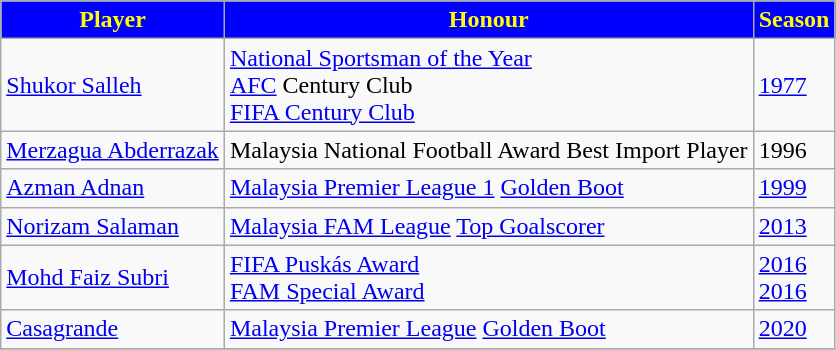<table class="wikitable">
<tr>
<th style="background:blue; color:yellow; text-align:center;">Player</th>
<th style="background:blue; color:yellow; text-align:center;">Honour</th>
<th style="background:blue; color:yellow; text-align:center;">Season</th>
</tr>
<tr>
<td align=left> <a href='#'>Shukor Salleh</a></td>
<td><a href='#'>National Sportsman of the Year</a><br><a href='#'>AFC</a> Century Club<br><a href='#'>FIFA Century Club</a></td>
<td><a href='#'>1977</a></td>
</tr>
<tr>
<td align=left> <a href='#'>Merzagua Abderrazak</a></td>
<td>Malaysia National Football Award Best Import Player </td>
<td>1996</td>
</tr>
<tr>
<td align=left> <a href='#'>Azman Adnan</a></td>
<td><a href='#'>Malaysia Premier League 1</a> <a href='#'>Golden Boot</a></td>
<td><a href='#'>1999</a></td>
</tr>
<tr>
<td align=left> <a href='#'>Norizam Salaman</a></td>
<td><a href='#'>Malaysia FAM League</a> <a href='#'>Top Goalscorer</a></td>
<td><a href='#'>2013</a></td>
</tr>
<tr>
<td align=left> <a href='#'>Mohd Faiz Subri</a></td>
<td><a href='#'>FIFA Puskás Award</a><br><a href='#'>FAM Special Award</a></td>
<td><a href='#'>2016</a><br><a href='#'>2016</a></td>
</tr>
<tr>
<td align=left> <a href='#'>Casagrande</a></td>
<td><a href='#'>Malaysia Premier League</a> <a href='#'>Golden Boot</a></td>
<td><a href='#'>2020</a></td>
</tr>
<tr>
</tr>
</table>
